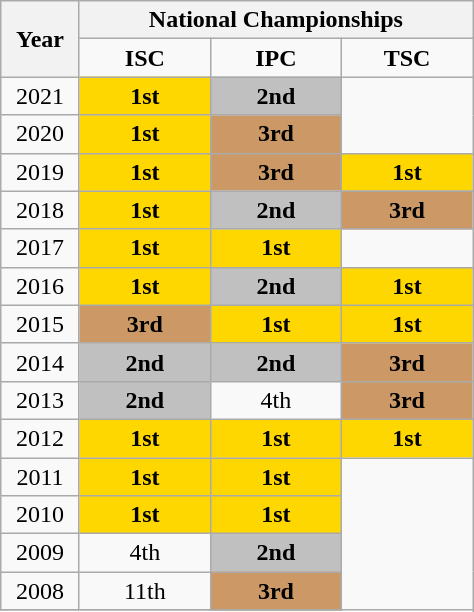<table class="wikitable" style="text-align:center;">
<tr>
<th rowspan="2" width="45"><strong>Year</strong></th>
<th colspan="3" width="240"><strong>National Championships</strong></th>
</tr>
<tr>
<td><strong>ISC</strong></td>
<td><strong>IPC</strong></td>
<td><strong>TSC</strong></td>
</tr>
<tr>
<td>2021</td>
<th style="background:gold;" width="80">1st</th>
<th style="background:silver;" width="80">2nd</th>
</tr>
<tr>
<td>2020</td>
<th style="background:gold;" width="80">1st</th>
<th style="background:#cc9966;" width="80">3rd</th>
</tr>
<tr>
<td>2019</td>
<th style="background:gold;" width="80">1st</th>
<th style="background:#cc9966;" width="80">3rd</th>
<th style="background:gold;" width="80">1st</th>
</tr>
<tr>
<td>2018</td>
<th style="background:gold;" width="80">1st</th>
<th style="background:silver;" width="80">2nd</th>
<th style="background:#cc9966;" width="80">3rd</th>
</tr>
<tr>
<td>2017</td>
<th style="background:gold;" width="80">1st</th>
<th style="background:gold;" width="80">1st</th>
</tr>
<tr>
<td>2016</td>
<th style="background:gold;" width="80">1st</th>
<th style="background:silver;" width="80">2nd</th>
<th style="background:gold;" width="80">1st</th>
</tr>
<tr>
<td>2015</td>
<th style="background:#cc9966;" width="80">3rd</th>
<th style="background:gold;" width="80">1st</th>
<th style="background:gold;" width="80">1st</th>
</tr>
<tr>
<td>2014</td>
<th style="background:silver;" width="80">2nd</th>
<th style="background:silver;" width="80">2nd</th>
<th style="background:#cc9966;" width="80">3rd</th>
</tr>
<tr>
<td>2013</td>
<th style="background:silver;" width="80">2nd</th>
<td>4th</td>
<th style="background:#cc9966;" width="80">3rd</th>
</tr>
<tr>
<td>2012</td>
<th style="background:gold;" width="80">1st</th>
<th style="background:gold;" width="80">1st</th>
<th style="background:gold;" width="80">1st</th>
</tr>
<tr>
<td>2011</td>
<th style="background:gold;" width="80">1st</th>
<th style="background:gold;" width="80">1st</th>
</tr>
<tr>
<td>2010</td>
<th style="background:gold;" width="80">1st</th>
<th style="background:gold;" width="80">1st</th>
</tr>
<tr>
<td>2009</td>
<td>4th</td>
<th style="background:silver;" width="80">2nd</th>
</tr>
<tr>
<td>2008</td>
<td>11th</td>
<th style="background:#cc9966;" width="80">3rd</th>
</tr>
<tr>
</tr>
</table>
